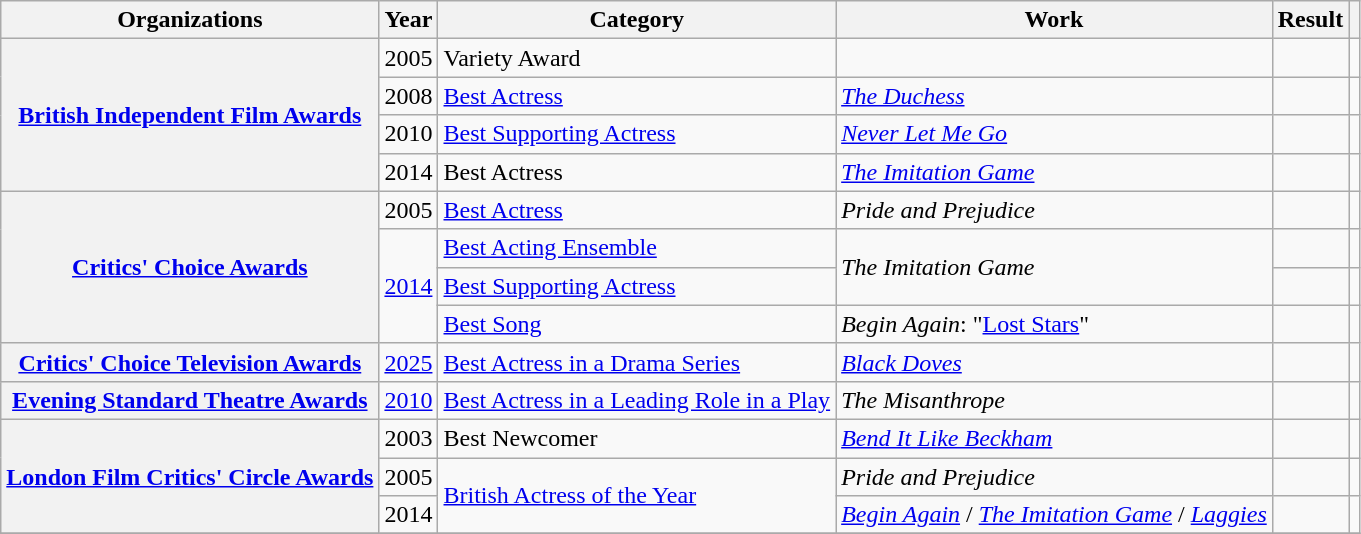<table class= "wikitable plainrowheaders sortable">
<tr>
<th scope="col">Organizations</th>
<th scope="col">Year</th>
<th scope="col">Category</th>
<th scope="col">Work</th>
<th scope="col">Result</th>
<th scope="col" class="unsortable"></th>
</tr>
<tr>
<th scope="row" rowspan="4"><a href='#'>British Independent Film Awards</a></th>
<td style="text-align:center;">2005</td>
<td>Variety Award</td>
<td></td>
<td></td>
<td></td>
</tr>
<tr>
<td style="text-align:center;">2008</td>
<td><a href='#'>Best Actress</a></td>
<td><em><a href='#'>The Duchess</a></em></td>
<td></td>
<td></td>
</tr>
<tr>
<td style="text-align:center;">2010</td>
<td><a href='#'>Best Supporting Actress</a></td>
<td><em><a href='#'>Never Let Me Go</a></em></td>
<td></td>
<td></td>
</tr>
<tr>
<td style="text-align:center;">2014</td>
<td>Best Actress</td>
<td><em><a href='#'>The Imitation Game</a></em></td>
<td></td>
<td></td>
</tr>
<tr>
<th scope="row" rowspan="4"><a href='#'>Critics' Choice Awards</a></th>
<td style="text-align:center;">2005</td>
<td><a href='#'>Best Actress</a></td>
<td><em>Pride and Prejudice</em></td>
<td></td>
<td></td>
</tr>
<tr>
<td rowspan="3", style="text-align:center;"><a href='#'>2014</a></td>
<td><a href='#'>Best Acting Ensemble</a></td>
<td rowspan=2><em>The Imitation Game</em></td>
<td></td>
<td></td>
</tr>
<tr>
<td><a href='#'>Best Supporting Actress</a></td>
<td></td>
<td></td>
</tr>
<tr>
<td><a href='#'>Best Song</a></td>
<td><em>Begin Again</em>: "<a href='#'>Lost Stars</a>"</td>
<td></td>
<td></td>
</tr>
<tr>
<th scope="row", rowspan=1><a href='#'>Critics' Choice Television Awards</a></th>
<td style="text-align:center;"><a href='#'>2025</a></td>
<td><a href='#'>Best Actress in a Drama Series</a></td>
<td rowspan="1"><em><a href='#'>Black Doves</a></em></td>
<td></td>
<td style="text-align:center;"></td>
</tr>
<tr>
<th scope="row" rowspan="1"><a href='#'>Evening Standard Theatre Awards</a></th>
<td style="text-align:center;"><a href='#'>2010</a></td>
<td><a href='#'>Best Actress in a Leading Role in a Play</a></td>
<td><em>The Misanthrope</em></td>
<td></td>
<td></td>
</tr>
<tr>
<th scope="row" rowspan="3"><a href='#'>London Film Critics' Circle Awards</a></th>
<td style="text-align:center;">2003</td>
<td>Best Newcomer</td>
<td><em><a href='#'>Bend It Like Beckham</a></em></td>
<td></td>
<td></td>
</tr>
<tr>
<td style="text-align:center;">2005</td>
<td rowspan="2"><a href='#'>British Actress of the Year</a></td>
<td><em>Pride and Prejudice</em></td>
<td></td>
<td></td>
</tr>
<tr>
<td style="text-align:center;">2014</td>
<td><em><a href='#'>Begin Again</a></em> / <em><a href='#'>The Imitation Game</a></em> / <em><a href='#'>Laggies</a></em></td>
<td></td>
<td></td>
</tr>
<tr>
</tr>
</table>
